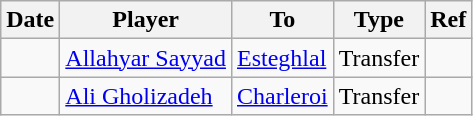<table class="wikitable">
<tr>
<th><strong>Date</strong></th>
<th><strong>Player</strong></th>
<th><strong>To</strong></th>
<th><strong>Type</strong></th>
<th><strong>Ref</strong></th>
</tr>
<tr>
<td></td>
<td> <a href='#'>Allahyar Sayyad</a></td>
<td> <a href='#'>Esteghlal</a></td>
<td>Transfer</td>
<td></td>
</tr>
<tr>
<td></td>
<td> <a href='#'>Ali Gholizadeh</a></td>
<td> <a href='#'>Charleroi</a></td>
<td>Transfer</td>
<td></td>
</tr>
</table>
